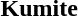<table>
<tr>
<td><strong>Kumite</strong></td>
<td></td>
<td></td>
<td> <br> </td>
</tr>
</table>
